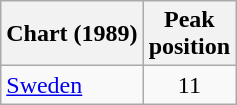<table class="wikitable">
<tr>
<th>Chart (1989)</th>
<th>Peak<br>position</th>
</tr>
<tr>
<td><a href='#'>Sweden</a></td>
<td align="center">11</td>
</tr>
</table>
